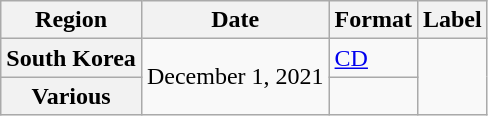<table class="wikitable plainrowheaders">
<tr>
<th scope="col">Region</th>
<th scope="col">Date</th>
<th scope="col">Format</th>
<th scope="col">Label</th>
</tr>
<tr>
<th scope="row">South Korea</th>
<td rowspan="2">December 1, 2021</td>
<td><a href='#'>CD</a></td>
<td rowspan="2"></td>
</tr>
<tr>
<th scope="row">Various </th>
<td></td>
</tr>
</table>
